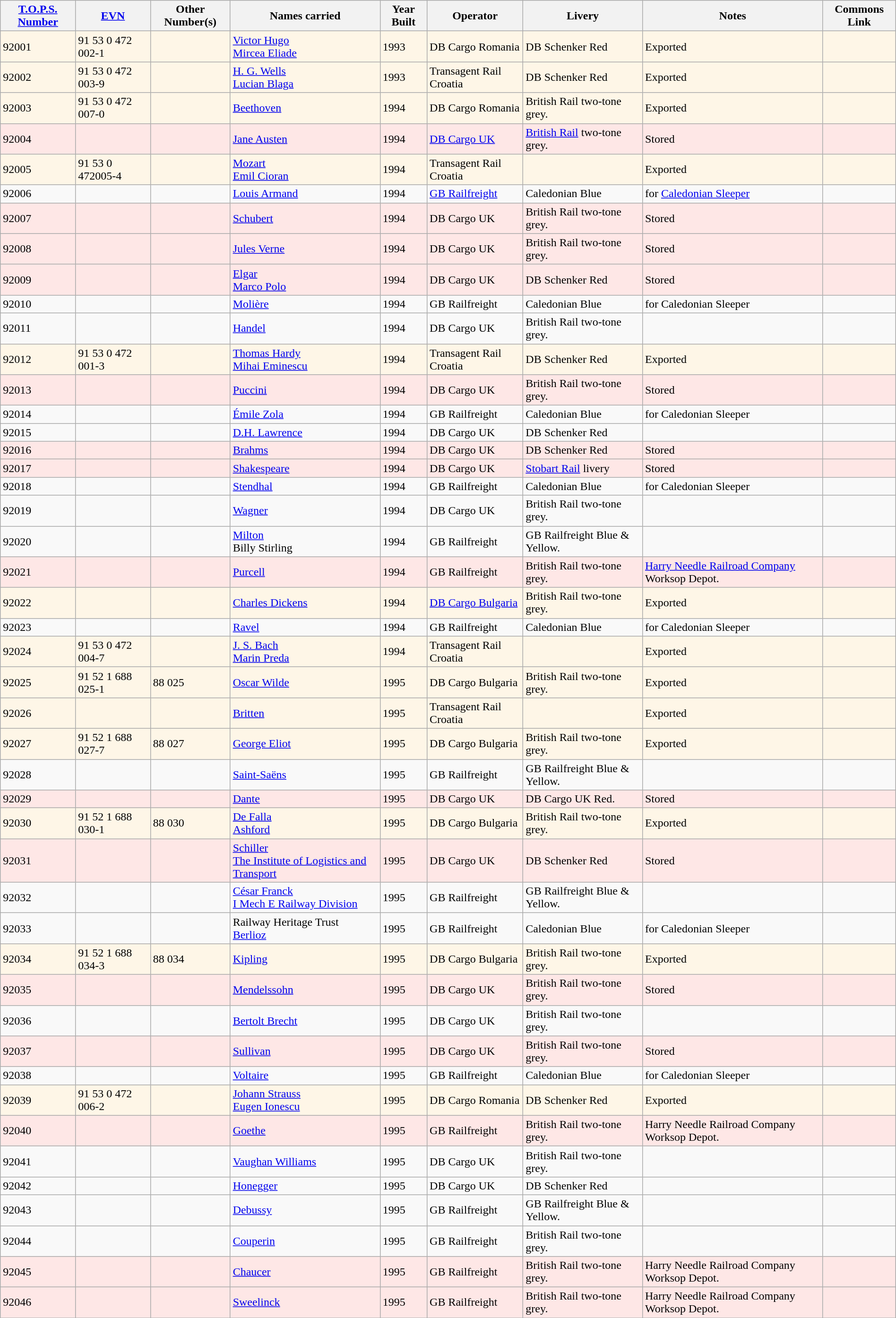<table class="wikitable sortable" style="margin:1em auto;">
<tr>
<th><a href='#'>T.O.P.S. Number</a></th>
<th><a href='#'>EVN</a></th>
<th>Other Number(s)</th>
<th>Names carried</th>
<th>Year Built</th>
<th>Operator</th>
<th>Livery</th>
<th>Notes</th>
<th>Commons Link</th>
</tr>
<tr bgcolor=#fef6e7>
<td>92001</td>
<td>91 53 0 472 002-1</td>
<td> </td>
<td><a href='#'>Victor Hugo</a><br><a href='#'>Mircea Eliade</a></td>
<td>1993</td>
<td>DB Cargo Romania</td>
<td>DB Schenker Red</td>
<td>Exported</td>
<td></td>
</tr>
<tr bgcolor=#fef6e7>
<td>92002</td>
<td>91 53 0 472 003-9</td>
<td> </td>
<td><a href='#'>H. G. Wells</a><br><a href='#'>Lucian Blaga</a></td>
<td>1993</td>
<td>Transagent Rail Croatia</td>
<td>DB Schenker Red</td>
<td>Exported</td>
<td></td>
</tr>
<tr bgcolor=#fef6e7>
<td>92003</td>
<td>91 53 0 472 007-0</td>
<td> </td>
<td><a href='#'>Beethoven</a></td>
<td>1994</td>
<td>DB Cargo Romania</td>
<td>British Rail two-tone grey.</td>
<td>Exported</td>
<td></td>
</tr>
<tr bgcolor=#fee7e6>
<td>92004</td>
<td> </td>
<td> </td>
<td><a href='#'>Jane Austen</a></td>
<td>1994</td>
<td><a href='#'>DB Cargo UK</a></td>
<td><a href='#'>British Rail</a> two-tone grey.</td>
<td>Stored</td>
<td></td>
</tr>
<tr bgcolor=#fef6e7>
<td>92005</td>
<td>91 53 0 472005-4</td>
<td> </td>
<td><a href='#'>Mozart</a><br><a href='#'>Emil Cioran</a></td>
<td>1994</td>
<td>Transagent Rail Croatia</td>
<td> </td>
<td>Exported</td>
<td></td>
</tr>
<tr>
<td>92006</td>
<td> </td>
<td> </td>
<td><a href='#'>Louis Armand</a></td>
<td>1994</td>
<td><a href='#'>GB Railfreight</a></td>
<td>Caledonian Blue</td>
<td>for <a href='#'>Caledonian Sleeper</a></td>
<td></td>
</tr>
<tr bgcolor=#fee7e6>
<td>92007</td>
<td> </td>
<td> </td>
<td><a href='#'>Schubert</a></td>
<td>1994</td>
<td>DB Cargo UK</td>
<td>British Rail two-tone grey.</td>
<td>Stored</td>
<td></td>
</tr>
<tr bgcolor=#fee7e6>
<td>92008</td>
<td> </td>
<td> </td>
<td><a href='#'>Jules Verne</a></td>
<td>1994</td>
<td>DB Cargo UK</td>
<td>British Rail two-tone grey.</td>
<td>Stored</td>
<td></td>
</tr>
<tr bgcolor=#fee7e6>
<td>92009</td>
<td> </td>
<td> </td>
<td><a href='#'>Elgar</a><br><a href='#'>Marco Polo</a></td>
<td>1994</td>
<td>DB Cargo UK</td>
<td>DB Schenker Red</td>
<td>Stored</td>
<td></td>
</tr>
<tr>
<td>92010</td>
<td> </td>
<td> </td>
<td><a href='#'>Molière</a></td>
<td>1994</td>
<td>GB Railfreight</td>
<td>Caledonian Blue</td>
<td>for Caledonian Sleeper</td>
<td></td>
</tr>
<tr>
<td>92011</td>
<td> </td>
<td> </td>
<td><a href='#'>Handel</a></td>
<td>1994</td>
<td>DB Cargo UK</td>
<td>British Rail two-tone grey.</td>
<td> </td>
<td></td>
</tr>
<tr bgcolor=#fef6e7>
<td>92012</td>
<td>91 53 0 472 001-3</td>
<td> </td>
<td><a href='#'>Thomas Hardy</a><br><a href='#'>Mihai Eminescu</a></td>
<td>1994</td>
<td>Transagent Rail Croatia</td>
<td>DB Schenker Red</td>
<td>Exported</td>
<td></td>
</tr>
<tr bgcolor="#fee7e6">
<td>92013</td>
<td> </td>
<td> </td>
<td><a href='#'>Puccini</a></td>
<td>1994</td>
<td>DB Cargo UK</td>
<td>British Rail two-tone grey.</td>
<td>Stored</td>
<td></td>
</tr>
<tr>
<td>92014</td>
<td> </td>
<td> </td>
<td><a href='#'>Émile Zola</a></td>
<td>1994</td>
<td>GB Railfreight</td>
<td>Caledonian Blue</td>
<td>for Caledonian Sleeper</td>
<td></td>
</tr>
<tr>
<td>92015</td>
<td> </td>
<td> </td>
<td><a href='#'>D.H. Lawrence</a></td>
<td>1994</td>
<td>DB Cargo UK</td>
<td>DB Schenker Red</td>
<td> </td>
<td></td>
</tr>
<tr bgcolor=#fee7e6>
<td>92016</td>
<td> </td>
<td> </td>
<td><a href='#'>Brahms</a></td>
<td>1994</td>
<td>DB Cargo UK</td>
<td>DB Schenker Red</td>
<td>Stored</td>
<td></td>
</tr>
<tr bgcolor=#fee7e6>
<td>92017</td>
<td> </td>
<td> </td>
<td><a href='#'>Shakespeare</a></td>
<td>1994</td>
<td>DB Cargo UK</td>
<td><a href='#'>Stobart Rail</a> livery</td>
<td>Stored</td>
<td></td>
</tr>
<tr>
<td>92018</td>
<td> </td>
<td> </td>
<td><a href='#'>Stendhal</a></td>
<td>1994</td>
<td>GB Railfreight</td>
<td>Caledonian Blue</td>
<td>for Caledonian Sleeper</td>
<td></td>
</tr>
<tr>
<td>92019</td>
<td> </td>
<td> </td>
<td><a href='#'>Wagner</a></td>
<td>1994</td>
<td>DB Cargo UK</td>
<td>British Rail two-tone grey.</td>
<td> </td>
<td></td>
</tr>
<tr>
<td>92020</td>
<td> </td>
<td> </td>
<td><a href='#'>Milton</a><br>Billy Stirling</td>
<td>1994</td>
<td>GB Railfreight</td>
<td>GB Railfreight Blue & Yellow.</td>
<td> </td>
<td></td>
</tr>
<tr bgcolor=#fee7e6>
<td>92021</td>
<td> </td>
<td> </td>
<td><a href='#'>Purcell</a></td>
<td>1994</td>
<td>GB Railfreight</td>
<td>British Rail two-tone grey.</td>
<td><a href='#'>Harry Needle Railroad Company</a> Worksop Depot.</td>
<td></td>
</tr>
<tr bgcolor=#fef6e7>
<td>92022</td>
<td> </td>
<td> </td>
<td><a href='#'>Charles Dickens</a></td>
<td>1994</td>
<td><a href='#'>DB Cargo Bulgaria</a></td>
<td>British Rail two-tone grey.</td>
<td>Exported</td>
<td></td>
</tr>
<tr>
<td>92023</td>
<td> </td>
<td> </td>
<td><a href='#'>Ravel</a></td>
<td>1994</td>
<td>GB Railfreight</td>
<td>Caledonian Blue</td>
<td>for Caledonian Sleeper</td>
<td></td>
</tr>
<tr bgcolor=#fef6e7>
<td>92024</td>
<td>91 53 0 472 004-7</td>
<td> </td>
<td><a href='#'>J. S. Bach</a><br><a href='#'>Marin Preda</a></td>
<td>1994</td>
<td>Transagent Rail Croatia</td>
<td> </td>
<td>Exported</td>
<td></td>
</tr>
<tr bgcolor=#fef6e7>
<td>92025</td>
<td>91 52 1 688 025-1</td>
<td>88 025</td>
<td><a href='#'>Oscar Wilde</a></td>
<td>1995</td>
<td>DB Cargo Bulgaria</td>
<td>British Rail two-tone grey.</td>
<td>Exported</td>
<td></td>
</tr>
<tr bgcolor=#fef6e7>
<td>92026</td>
<td> </td>
<td> </td>
<td><a href='#'>Britten</a></td>
<td>1995</td>
<td>Transagent Rail Croatia</td>
<td> </td>
<td>Exported</td>
<td></td>
</tr>
<tr bgcolor=#fef6e7>
<td>92027</td>
<td>91 52 1 688 027-7</td>
<td>88 027</td>
<td><a href='#'>George Eliot</a></td>
<td>1995</td>
<td>DB Cargo Bulgaria</td>
<td>British Rail two-tone grey.</td>
<td>Exported</td>
<td></td>
</tr>
<tr>
<td>92028</td>
<td> </td>
<td> </td>
<td><a href='#'>Saint-Saëns</a></td>
<td>1995</td>
<td>GB Railfreight</td>
<td>GB Railfreight Blue & Yellow.</td>
<td> </td>
<td></td>
</tr>
<tr bgcolor=#fee7e6>
<td>92029</td>
<td> </td>
<td> </td>
<td><a href='#'>Dante</a></td>
<td>1995</td>
<td>DB Cargo UK</td>
<td>DB Cargo UK Red.</td>
<td>Stored</td>
<td></td>
</tr>
<tr bgcolor=#fef6e7>
<td>92030</td>
<td>91 52 1 688 030-1</td>
<td>88 030</td>
<td><a href='#'>De Falla</a><br><a href='#'>Ashford</a></td>
<td>1995</td>
<td>DB Cargo Bulgaria</td>
<td>British Rail two-tone grey.</td>
<td>Exported</td>
<td></td>
</tr>
<tr bgcolor=#fee7e6>
<td>92031</td>
<td> </td>
<td> </td>
<td><a href='#'>Schiller</a><br><a href='#'>The Institute of Logistics and Transport</a></td>
<td>1995</td>
<td>DB Cargo UK</td>
<td>DB Schenker Red</td>
<td>Stored</td>
<td></td>
</tr>
<tr>
<td>92032</td>
<td> </td>
<td> </td>
<td><a href='#'>César Franck</a><br><a href='#'>I Mech E Railway Division</a></td>
<td>1995</td>
<td>GB Railfreight</td>
<td>GB Railfreight Blue & Yellow.</td>
<td> </td>
<td></td>
</tr>
<tr>
<td>92033</td>
<td> </td>
<td> </td>
<td>Railway Heritage Trust <br> <a href='#'>Berlioz</a></td>
<td>1995</td>
<td>GB Railfreight</td>
<td>Caledonian Blue</td>
<td>for Caledonian Sleeper</td>
<td></td>
</tr>
<tr bgcolor=#fef6e7>
<td>92034</td>
<td>91 52 1 688 034-3</td>
<td>88 034</td>
<td><a href='#'>Kipling</a></td>
<td>1995</td>
<td>DB Cargo Bulgaria</td>
<td>British Rail two-tone grey.</td>
<td>Exported</td>
<td></td>
</tr>
<tr bgcolor=#fee7e6>
<td>92035</td>
<td> </td>
<td> </td>
<td><a href='#'>Mendelssohn</a></td>
<td>1995</td>
<td>DB Cargo UK</td>
<td>British Rail two-tone grey.</td>
<td>Stored</td>
<td></td>
</tr>
<tr>
<td>92036</td>
<td> </td>
<td> </td>
<td><a href='#'>Bertolt Brecht</a></td>
<td>1995</td>
<td>DB Cargo UK</td>
<td>British Rail two-tone grey.</td>
<td> </td>
<td></td>
</tr>
<tr bgcolor=#fee7e6>
<td>92037</td>
<td> </td>
<td> </td>
<td><a href='#'>Sullivan</a></td>
<td>1995</td>
<td>DB Cargo UK</td>
<td>British Rail two-tone grey.</td>
<td>Stored</td>
<td></td>
</tr>
<tr>
<td>92038</td>
<td> </td>
<td> </td>
<td><a href='#'>Voltaire</a></td>
<td>1995</td>
<td>GB Railfreight</td>
<td>Caledonian Blue</td>
<td>for Caledonian Sleeper</td>
<td></td>
</tr>
<tr bgcolor=#fef6e7>
<td>92039</td>
<td>91 53 0 472 006-2</td>
<td> </td>
<td><a href='#'>Johann Strauss</a><br><a href='#'>Eugen Ionescu</a></td>
<td>1995</td>
<td>DB Cargo Romania</td>
<td>DB Schenker Red</td>
<td>Exported</td>
<td></td>
</tr>
<tr bgcolor=#fee7e6>
<td>92040</td>
<td> </td>
<td> </td>
<td><a href='#'>Goethe</a></td>
<td>1995</td>
<td>GB Railfreight</td>
<td>British Rail two-tone grey.</td>
<td>Harry Needle Railroad Company Worksop Depot.</td>
<td></td>
</tr>
<tr>
<td>92041</td>
<td> </td>
<td> </td>
<td><a href='#'>Vaughan Williams</a></td>
<td>1995</td>
<td>DB Cargo UK</td>
<td>British Rail two-tone grey.</td>
<td> </td>
<td></td>
</tr>
<tr>
<td>92042</td>
<td> </td>
<td> </td>
<td><a href='#'>Honegger</a></td>
<td>1995</td>
<td>DB Cargo UK</td>
<td>DB Schenker Red</td>
<td> </td>
<td></td>
</tr>
<tr>
<td>92043</td>
<td> </td>
<td> </td>
<td><a href='#'>Debussy</a></td>
<td>1995</td>
<td>GB Railfreight</td>
<td>GB Railfreight Blue & Yellow.</td>
<td> </td>
<td></td>
</tr>
<tr>
<td>92044</td>
<td> </td>
<td> </td>
<td><a href='#'>Couperin</a></td>
<td>1995</td>
<td>GB Railfreight</td>
<td>British Rail two-tone grey.</td>
<td> </td>
<td></td>
</tr>
<tr bgcolor=#fee7e6>
<td>92045</td>
<td> </td>
<td> </td>
<td><a href='#'>Chaucer</a></td>
<td>1995</td>
<td>GB Railfreight</td>
<td>British Rail two-tone grey.</td>
<td>Harry Needle Railroad Company Worksop Depot.</td>
<td></td>
</tr>
<tr bgcolor=#fee7e6>
<td>92046</td>
<td> </td>
<td> </td>
<td><a href='#'>Sweelinck</a></td>
<td>1995</td>
<td>GB Railfreight</td>
<td>British Rail two-tone grey.</td>
<td>Harry Needle Railroad Company Worksop Depot.</td>
<td></td>
</tr>
<tr>
</tr>
</table>
